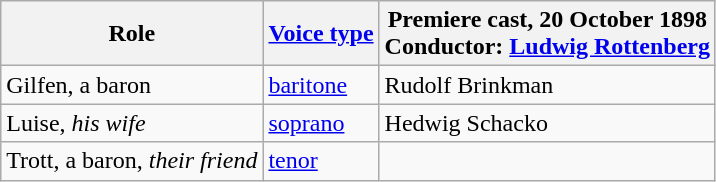<table class="wikitable">
<tr>
<th>Role</th>
<th><a href='#'>Voice type</a></th>
<th>Premiere cast, 20 October 1898<br>Conductor: <a href='#'>Ludwig Rottenberg</a></th>
</tr>
<tr>
<td>Gilfen, a baron</td>
<td><a href='#'>baritone</a></td>
<td>Rudolf Brinkman</td>
</tr>
<tr>
<td>Luise, <em>his wife</em></td>
<td><a href='#'>soprano</a></td>
<td>Hedwig Schacko</td>
</tr>
<tr>
<td>Trott, a baron, <em>their friend</em></td>
<td><a href='#'>tenor</a></td>
<td></td>
</tr>
</table>
